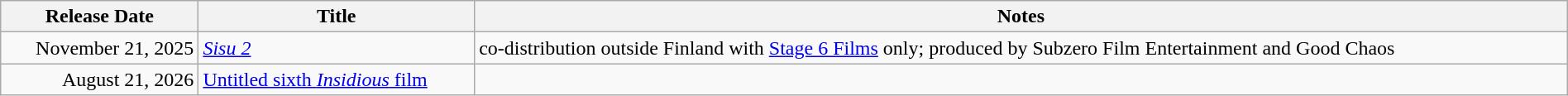<table class="wikitable sortable" style="width:100%;">
<tr>
<th>Release Date</th>
<th>Title</th>
<th>Notes</th>
</tr>
<tr>
<td style="text-align:right;">November 21, 2025</td>
<td><em><a href='#'>Sisu 2</a></em></td>
<td>co-distribution outside Finland with <a href='#'>Stage 6 Films</a> only; produced by Subzero Film Entertainment and Good Chaos</td>
</tr>
<tr>
<td style="text-align:right;">August 21, 2026</td>
<td><a href='#'>Untitled sixth <em>Insidious</em> film</a></td>
<td></td>
</tr>
</table>
